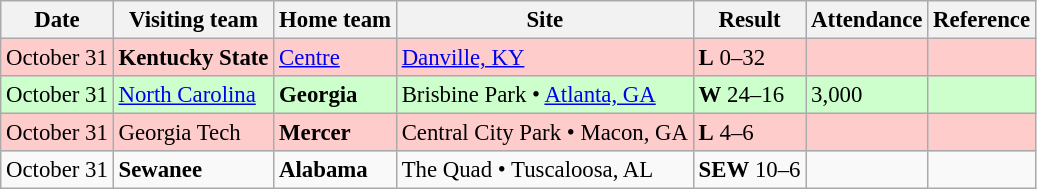<table class="wikitable" style="font-size:95%;">
<tr>
<th>Date</th>
<th>Visiting team</th>
<th>Home team</th>
<th>Site</th>
<th>Result</th>
<th>Attendance</th>
<th class="unsortable">Reference</th>
</tr>
<tr bgcolor=ffcccc>
<td>October 31</td>
<td><strong>Kentucky State</strong></td>
<td><a href='#'>Centre</a></td>
<td><a href='#'>Danville, KY</a></td>
<td><strong>L</strong> 0–32</td>
<td></td>
<td></td>
</tr>
<tr bgcolor=ccffcc>
<td>October 31</td>
<td><a href='#'>North Carolina</a></td>
<td><strong>Georgia</strong></td>
<td>Brisbine Park • <a href='#'>Atlanta, GA</a></td>
<td><strong>W</strong> 24–16</td>
<td>3,000</td>
<td></td>
</tr>
<tr bgcolor=ffcccc>
<td>October 31</td>
<td>Georgia Tech</td>
<td><strong>Mercer</strong></td>
<td>Central City Park • Macon, GA</td>
<td><strong>L</strong> 4–6</td>
<td></td>
<td></td>
</tr>
<tr bgcolor=>
<td>October 31</td>
<td><strong>Sewanee</strong></td>
<td><strong>Alabama</strong></td>
<td>The Quad • Tuscaloosa, AL</td>
<td><strong>SEW</strong> 10–6</td>
<td></td>
<td></td>
</tr>
</table>
